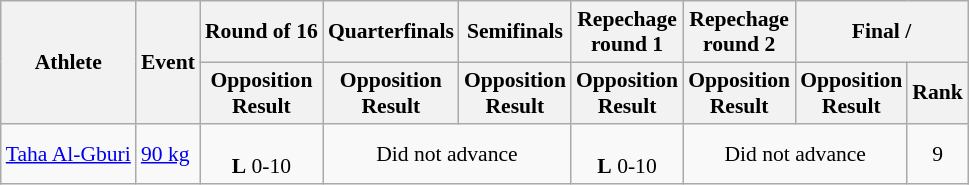<table class= wikitable style="font-size:90%">
<tr>
<th rowspan="2">Athlete</th>
<th rowspan="2">Event</th>
<th>Round of 16</th>
<th>Quarterfinals</th>
<th>Semifinals</th>
<th>Repechage <br>round 1</th>
<th>Repechage <br>round 2</th>
<th colspan="2">Final / </th>
</tr>
<tr>
<th>Opposition<br>Result</th>
<th>Opposition<br>Result</th>
<th>Opposition<br>Result</th>
<th>Opposition<br>Result</th>
<th>Opposition<br>Result</th>
<th>Opposition<br>Result</th>
<th>Rank</th>
</tr>
<tr align=center>
<td align=left><a href='#'>Taha Al-Gburi</a></td>
<td align=left><a href='#'>90 kg</a></td>
<td><br><strong>L</strong> 0-10</td>
<td colspan=2>Did not advance</td>
<td><br><strong>L</strong> 0-10</td>
<td colspan=2>Did not advance</td>
<td>9</td>
</tr>
</table>
